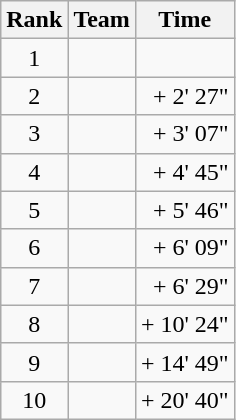<table class="wikitable">
<tr>
<th scope="col">Rank</th>
<th scope="col">Team</th>
<th scope="col">Time</th>
</tr>
<tr>
<td style="text-align:center;">1</td>
<td></td>
<td></td>
</tr>
<tr>
<td style="text-align:center;">2</td>
<td></td>
<td style="text-align:right;">+ 2' 27"</td>
</tr>
<tr>
<td style="text-align:center;">3</td>
<td></td>
<td style="text-align:right;">+ 3' 07"</td>
</tr>
<tr>
<td style="text-align:center;">4</td>
<td></td>
<td style="text-align:right;">+ 4' 45"</td>
</tr>
<tr>
<td style="text-align:center;">5</td>
<td></td>
<td style="text-align:right;">+ 5' 46"</td>
</tr>
<tr>
<td style="text-align:center;">6</td>
<td></td>
<td style="text-align:right;">+ 6' 09"</td>
</tr>
<tr>
<td style="text-align:center;">7</td>
<td></td>
<td style="text-align:right;">+ 6' 29"</td>
</tr>
<tr>
<td style="text-align:center;">8</td>
<td></td>
<td style="text-align:right;">+ 10' 24"</td>
</tr>
<tr>
<td style="text-align:center;">9</td>
<td></td>
<td style="text-align:right;">+ 14' 49"</td>
</tr>
<tr>
<td style="text-align:center;">10</td>
<td></td>
<td style="text-align:right;">+ 20' 40"</td>
</tr>
</table>
